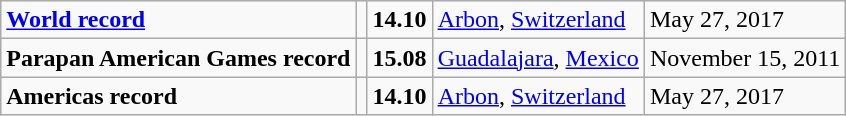<table class="wikitable">
<tr>
<td><strong><a href='#'>World record</a></strong></td>
<td></td>
<td><strong>14.10</strong></td>
<td><a href='#'>Arbon</a>, <a href='#'>Switzerland</a></td>
<td>May 27, 2017</td>
</tr>
<tr>
<td><strong>Parapan American Games record</strong></td>
<td></td>
<td><strong>15.08</strong></td>
<td><a href='#'>Guadalajara</a>, <a href='#'>Mexico</a></td>
<td>November 15, 2011</td>
</tr>
<tr>
<td><strong>Americas record</strong></td>
<td></td>
<td><strong>14.10</strong></td>
<td><a href='#'>Arbon</a>, <a href='#'>Switzerland</a></td>
<td>May 27, 2017</td>
</tr>
</table>
